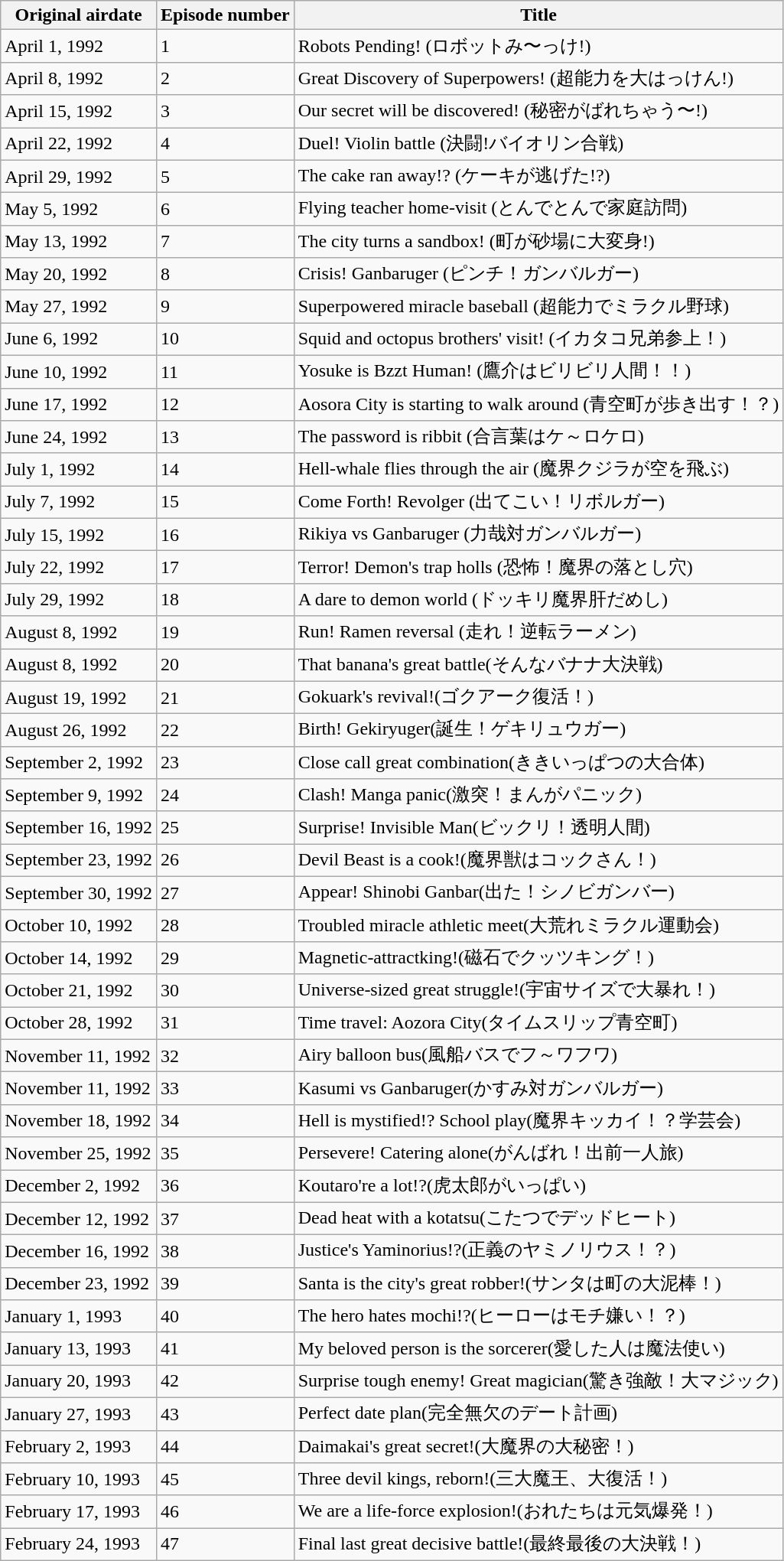<table class="wikitable">
<tr>
<th>Original airdate</th>
<th>Episode number</th>
<th>Title</th>
</tr>
<tr>
<td>April 1, 1992</td>
<td>1</td>
<td>Robots Pending! (ロボットみ〜っけ!)</td>
</tr>
<tr>
<td>April 8, 1992</td>
<td>2</td>
<td>Great Discovery of Superpowers! (超能力を大はっけん!)</td>
</tr>
<tr>
<td>April 15, 1992</td>
<td>3</td>
<td>Our secret will be discovered! (秘密がばれちゃう〜!)</td>
</tr>
<tr>
<td>April 22, 1992</td>
<td>4</td>
<td>Duel! Violin battle (決闘!バイオリン合戦)</td>
</tr>
<tr>
<td>April 29, 1992</td>
<td>5</td>
<td>The cake ran away!? (ケーキが逃げた!?)</td>
</tr>
<tr>
<td>May 5, 1992</td>
<td>6</td>
<td>Flying teacher home-visit (とんでとんで家庭訪問)</td>
</tr>
<tr>
<td>May 13, 1992</td>
<td>7</td>
<td>The city turns a sandbox! (町が砂場に大変身!)</td>
</tr>
<tr>
<td>May 20, 1992</td>
<td>8</td>
<td>Crisis! Ganbaruger (ピンチ！ガンバルガー)</td>
</tr>
<tr>
<td>May 27, 1992</td>
<td>9</td>
<td>Superpowered miracle baseball (超能力でミラクル野球)</td>
</tr>
<tr>
<td>June 6, 1992</td>
<td>10</td>
<td>Squid and octopus brothers' visit! (イカタコ兄弟参上！)</td>
</tr>
<tr>
<td>June 10, 1992</td>
<td>11</td>
<td>Yosuke is Bzzt Human! (鷹介はビリビリ人間！！)</td>
</tr>
<tr>
<td>June 17, 1992</td>
<td>12</td>
<td>Aosora City is starting to walk around (青空町が歩き出す！？)</td>
</tr>
<tr>
<td>June 24, 1992</td>
<td>13</td>
<td>The password is ribbit (合言葉はケ～ロケロ)</td>
</tr>
<tr>
<td>July 1, 1992</td>
<td>14</td>
<td>Hell-whale flies through the air (魔界クジラが空を飛ぶ)</td>
</tr>
<tr>
<td>July 7, 1992</td>
<td>15</td>
<td>Come Forth! Revolger (出てこい！リボルガー)</td>
</tr>
<tr>
<td>July 15, 1992</td>
<td>16</td>
<td>Rikiya vs Ganbaruger (力哉対ガンバルガー)</td>
</tr>
<tr>
<td>July 22, 1992</td>
<td>17</td>
<td>Terror! Demon's trap holls (恐怖！魔界の落とし穴)</td>
</tr>
<tr>
<td>July 29, 1992</td>
<td>18</td>
<td>A dare to demon world (ドッキリ魔界肝だめし)</td>
</tr>
<tr>
<td>August 8, 1992</td>
<td>19</td>
<td>Run! Ramen reversal (走れ！逆転ラーメン)</td>
</tr>
<tr>
<td>August 8, 1992</td>
<td>20</td>
<td>That banana's great battle(そんなバナナ大決戦)</td>
</tr>
<tr>
<td>August 19, 1992</td>
<td>21</td>
<td>Gokuark's revival!(ゴクアーク復活！)</td>
</tr>
<tr>
<td>August 26, 1992</td>
<td>22</td>
<td>Birth! Gekiryuger(誕生！ゲキリュウガー)</td>
</tr>
<tr>
<td>September 2, 1992</td>
<td>23</td>
<td>Close call great combination(ききいっぱつの大合体)</td>
</tr>
<tr>
<td>September 9, 1992</td>
<td>24</td>
<td>Clash! Manga panic(激突！まんがパニック)</td>
</tr>
<tr>
<td>September 16, 1992</td>
<td>25</td>
<td>Surprise! Invisible Man(ビックリ！透明人間)</td>
</tr>
<tr>
<td>September 23, 1992</td>
<td>26</td>
<td>Devil Beast is a cook!(魔界獣はコックさん！)</td>
</tr>
<tr>
<td>September 30, 1992</td>
<td>27</td>
<td>Appear! Shinobi Ganbar(出た！シノビガンバー)</td>
</tr>
<tr>
<td>October 10, 1992</td>
<td>28</td>
<td>Troubled miracle athletic meet(大荒れミラクル運動会)</td>
</tr>
<tr>
<td>October 14, 1992</td>
<td>29</td>
<td>Magnetic-attractking!(磁石でクッツキング！)</td>
</tr>
<tr>
<td>October 21, 1992</td>
<td>30</td>
<td>Universe-sized great struggle!(宇宙サイズで大暴れ！)</td>
</tr>
<tr>
<td>October 28, 1992</td>
<td>31</td>
<td>Time travel: Aozora City(タイムスリップ青空町)</td>
</tr>
<tr>
<td>November 11, 1992</td>
<td>32</td>
<td>Airy balloon bus(風船バスでフ～ワフワ)</td>
</tr>
<tr>
<td>November 11, 1992</td>
<td>33</td>
<td>Kasumi vs Ganbaruger(かすみ対ガンバルガー)</td>
</tr>
<tr>
<td>November 18, 1992</td>
<td>34</td>
<td>Hell is mystified!? School play(魔界キッカイ！？学芸会)</td>
</tr>
<tr>
<td>November 25, 1992</td>
<td>35</td>
<td>Persevere! Catering alone(がんばれ！出前一人旅)</td>
</tr>
<tr>
<td>December 2, 1992</td>
<td>36</td>
<td>Koutaro're a lot!?(虎太郎がいっぱい)</td>
</tr>
<tr>
<td>December 12, 1992</td>
<td>37</td>
<td>Dead heat with a kotatsu(こたつでデッドヒート)</td>
</tr>
<tr>
<td>December 16, 1992</td>
<td>38</td>
<td>Justice's Yaminorius!?(正義のヤミノリウス！？)</td>
</tr>
<tr>
<td>December 23, 1992</td>
<td>39</td>
<td>Santa is the city's great robber!(サンタは町の大泥棒！)</td>
</tr>
<tr>
<td>January 1, 1993</td>
<td>40</td>
<td>The hero hates mochi!?(ヒーローはモチ嫌い！？)</td>
</tr>
<tr>
<td>January 13, 1993</td>
<td>41</td>
<td>My beloved person is the sorcerer(愛した人は魔法使い)</td>
</tr>
<tr>
<td>January 20, 1993</td>
<td>42</td>
<td>Surprise tough enemy! Great magician(驚き強敵！大マジック)</td>
</tr>
<tr>
<td>January 27, 1993</td>
<td>43</td>
<td>Perfect date plan(完全無欠のデート計画)</td>
</tr>
<tr>
<td>February 2, 1993</td>
<td>44</td>
<td>Daimakai's great secret!(大魔界の大秘密！)</td>
</tr>
<tr>
<td>February 10, 1993</td>
<td>45</td>
<td>Three devil kings, reborn!(三大魔王、大復活！)</td>
</tr>
<tr>
<td>February 17, 1993</td>
<td>46</td>
<td>We are a life-force explosion!(おれたちは元気爆発！)</td>
</tr>
<tr>
<td>February 24, 1993</td>
<td>47</td>
<td>Final last great decisive battle!(最終最後の大決戦！)</td>
</tr>
</table>
